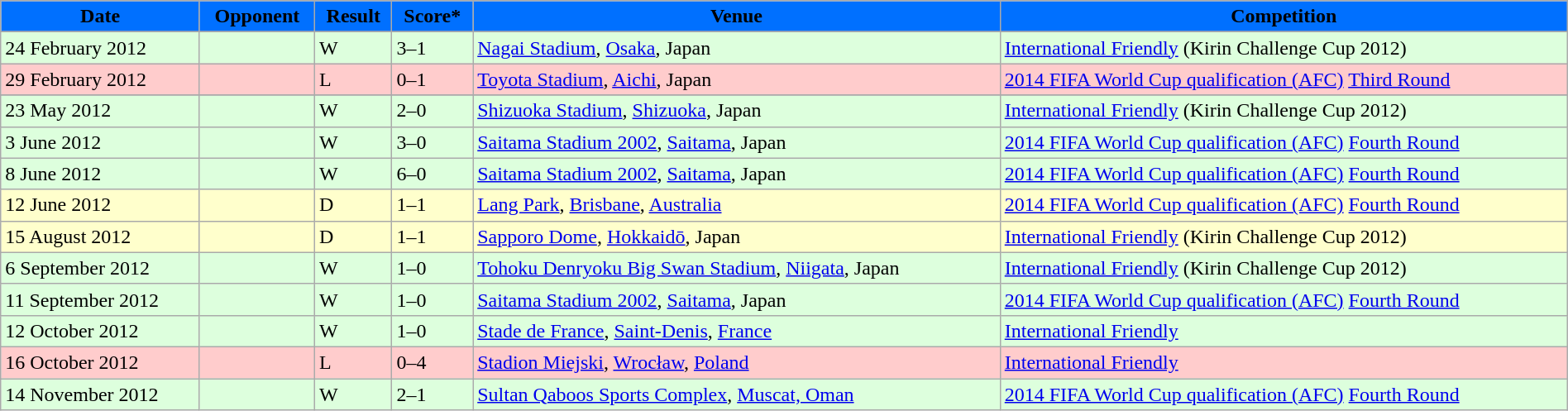<table width=100% class="wikitable">
<tr>
<th style="background:#0070FF;"><span>Date</span></th>
<th style="background:#0070FF;"><span>Opponent</span></th>
<th style="background:#0070FF;"><span>Result</span></th>
<th style="background:#0070FF;"><span>Score*</span></th>
<th style="background:#0070FF;"><span>Venue</span></th>
<th style="background:#0070FF;"><span>Competition</span></th>
</tr>
<tr>
</tr>
<tr style="background:#dfd;">
<td>24 February 2012</td>
<td></td>
<td>W</td>
<td>3–1</td>
<td> <a href='#'>Nagai Stadium</a>, <a href='#'>Osaka</a>, Japan</td>
<td><a href='#'>International Friendly</a> (Kirin Challenge Cup 2012)</td>
</tr>
<tr style="background:#fcc;">
<td>29 February 2012</td>
<td></td>
<td>L</td>
<td>0–1</td>
<td> <a href='#'>Toyota Stadium</a>, <a href='#'>Aichi</a>, Japan</td>
<td><a href='#'>2014 FIFA World Cup qualification (AFC)</a> <a href='#'>Third Round</a></td>
</tr>
<tr>
</tr>
<tr style="background:#dfd;">
<td>23 May 2012</td>
<td></td>
<td>W</td>
<td>2–0</td>
<td> <a href='#'>Shizuoka Stadium</a>, <a href='#'>Shizuoka</a>, Japan</td>
<td><a href='#'>International Friendly</a> (Kirin Challenge Cup 2012)</td>
</tr>
<tr style="background:#dfd;">
<td>3 June 2012</td>
<td></td>
<td>W</td>
<td>3–0</td>
<td> <a href='#'>Saitama Stadium 2002</a>, <a href='#'>Saitama</a>, Japan</td>
<td><a href='#'>2014 FIFA World Cup qualification (AFC)</a> <a href='#'>Fourth Round</a></td>
</tr>
<tr style="background:#dfd;">
<td>8 June 2012</td>
<td></td>
<td>W</td>
<td>6–0</td>
<td> <a href='#'>Saitama Stadium 2002</a>, <a href='#'>Saitama</a>, Japan</td>
<td><a href='#'>2014 FIFA World Cup qualification (AFC)</a> <a href='#'>Fourth Round</a></td>
</tr>
<tr bgcolor=#FFFFCC>
<td>12 June 2012</td>
<td></td>
<td>D</td>
<td>1–1</td>
<td> <a href='#'>Lang Park</a>, <a href='#'>Brisbane</a>, <a href='#'>Australia</a></td>
<td><a href='#'>2014 FIFA World Cup qualification (AFC)</a> <a href='#'>Fourth Round</a></td>
</tr>
<tr bgcolor=#FFFFCC>
<td>15 August 2012</td>
<td></td>
<td>D</td>
<td>1–1</td>
<td> <a href='#'>Sapporo Dome</a>, <a href='#'>Hokkaidō</a>, Japan</td>
<td><a href='#'>International Friendly</a> (Kirin Challenge Cup 2012)</td>
</tr>
<tr style="background:#dfd;">
<td>6 September 2012</td>
<td></td>
<td>W</td>
<td>1–0</td>
<td> <a href='#'>Tohoku Denryoku Big Swan Stadium</a>, <a href='#'>Niigata</a>, Japan</td>
<td><a href='#'>International Friendly</a> (Kirin Challenge Cup 2012)</td>
</tr>
<tr style="background:#dfd;">
<td>11 September 2012</td>
<td></td>
<td>W</td>
<td>1–0</td>
<td> <a href='#'>Saitama Stadium 2002</a>, <a href='#'>Saitama</a>, Japan</td>
<td><a href='#'>2014 FIFA World Cup qualification (AFC)</a> <a href='#'>Fourth Round</a></td>
</tr>
<tr style="background:#dfd;">
<td>12 October 2012</td>
<td></td>
<td>W</td>
<td>1–0</td>
<td> <a href='#'>Stade de France</a>, <a href='#'>Saint-Denis</a>, <a href='#'>France</a></td>
<td><a href='#'>International Friendly</a></td>
</tr>
<tr style="background:#fcc;">
<td>16 October 2012</td>
<td></td>
<td>L</td>
<td>0–4</td>
<td> <a href='#'>Stadion Miejski</a>, <a href='#'>Wrocław</a>, <a href='#'>Poland</a></td>
<td><a href='#'>International Friendly</a></td>
</tr>
<tr style="background:#dfd;">
<td>14 November 2012</td>
<td></td>
<td>W</td>
<td>2–1</td>
<td> <a href='#'>Sultan Qaboos Sports Complex</a>, <a href='#'>Muscat, Oman</a></td>
<td><a href='#'>2014 FIFA World Cup qualification (AFC)</a> <a href='#'>Fourth Round</a></td>
</tr>
</table>
